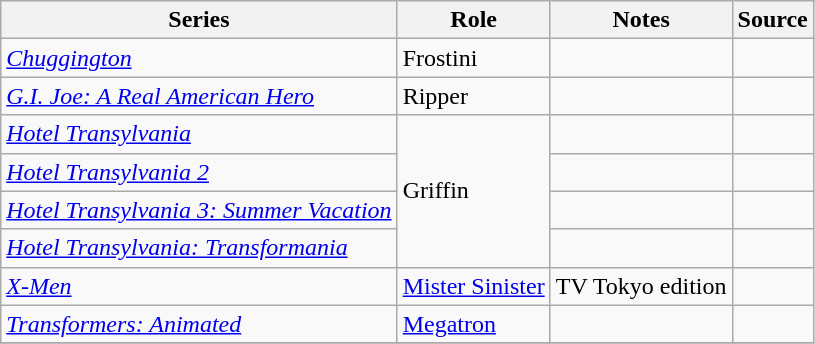<table class="wikitable sortable plainrowheaders">
<tr>
<th>Series</th>
<th>Role</th>
<th class="unsortable">Notes</th>
<th class="unsortable">Source</th>
</tr>
<tr>
<td><em><a href='#'>Chuggington</a></em></td>
<td>Frostini</td>
<td></td>
<td></td>
</tr>
<tr>
<td><em><a href='#'>G.I. Joe: A Real American Hero</a></em></td>
<td>Ripper</td>
<td></td>
<td></td>
</tr>
<tr>
<td><em><a href='#'>Hotel Transylvania</a></em></td>
<td rowspan="4">Griffin</td>
<td></td>
<td></td>
</tr>
<tr>
<td><em><a href='#'>Hotel Transylvania 2</a></em></td>
<td></td>
<td></td>
</tr>
<tr>
<td><em><a href='#'>Hotel Transylvania 3: Summer Vacation</a></em></td>
<td></td>
<td></td>
</tr>
<tr>
<td><em><a href='#'>Hotel Transylvania: Transformania</a></em></td>
<td></td>
<td></td>
</tr>
<tr>
<td><em><a href='#'>X-Men</a></em></td>
<td><a href='#'>Mister Sinister</a></td>
<td>TV Tokyo edition</td>
<td></td>
</tr>
<tr>
<td><em><a href='#'>Transformers: Animated</a></em></td>
<td><a href='#'>Megatron</a></td>
<td></td>
<td></td>
</tr>
<tr>
</tr>
</table>
